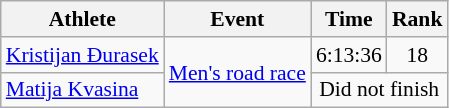<table class="wikitable" style="font-size:90%">
<tr>
<th>Athlete</th>
<th>Event</th>
<th>Time</th>
<th>Rank</th>
</tr>
<tr align=center>
<td align=left><a href='#'>Kristijan Đurasek</a></td>
<td align=left rowspan=2><a href='#'>Men's road race</a></td>
<td>6:13:36</td>
<td>18</td>
</tr>
<tr align=center>
<td align=left><a href='#'>Matija Kvasina</a></td>
<td colspan=2>Did not finish</td>
</tr>
</table>
